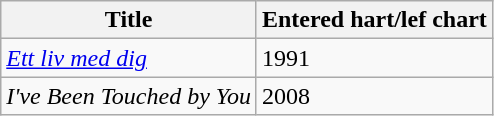<table class=wikitable>
<tr>
<th>Title</th>
<th>Entered hart/lef chart</th>
</tr>
<tr>
<td><em><a href='#'>Ett liv med dig</a></em></td>
<td>1991</td>
</tr>
<tr>
<td><em>I've Been Touched by You</em></td>
<td>2008</td>
</tr>
</table>
